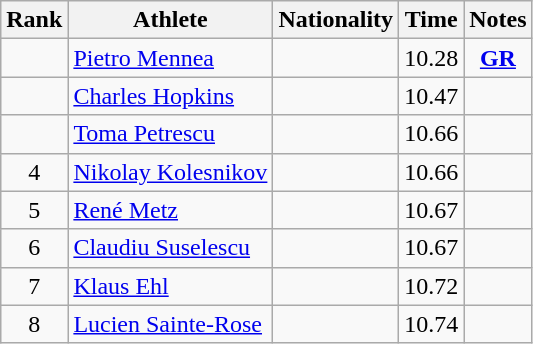<table class="wikitable sortable" style="text-align:center">
<tr>
<th>Rank</th>
<th>Athlete</th>
<th>Nationality</th>
<th>Time</th>
<th>Notes</th>
</tr>
<tr>
<td></td>
<td align=left><a href='#'>Pietro Mennea</a></td>
<td align=left></td>
<td>10.28</td>
<td><strong><a href='#'>GR</a></strong></td>
</tr>
<tr>
<td></td>
<td align=left><a href='#'>Charles Hopkins</a></td>
<td align=left></td>
<td>10.47</td>
<td></td>
</tr>
<tr>
<td></td>
<td align=left><a href='#'>Toma Petrescu</a></td>
<td align=left></td>
<td>10.66</td>
<td></td>
</tr>
<tr>
<td>4</td>
<td align=left><a href='#'>Nikolay Kolesnikov</a></td>
<td align=left></td>
<td>10.66</td>
<td></td>
</tr>
<tr>
<td>5</td>
<td align=left><a href='#'>René Metz</a></td>
<td align=left></td>
<td>10.67</td>
<td></td>
</tr>
<tr>
<td>6</td>
<td align=left><a href='#'>Claudiu Suselescu</a></td>
<td align=left></td>
<td>10.67</td>
<td></td>
</tr>
<tr>
<td>7</td>
<td align=left><a href='#'>Klaus Ehl</a></td>
<td align=left></td>
<td>10.72</td>
<td></td>
</tr>
<tr>
<td>8</td>
<td align=left><a href='#'>Lucien Sainte-Rose</a></td>
<td align=left></td>
<td>10.74</td>
<td></td>
</tr>
</table>
